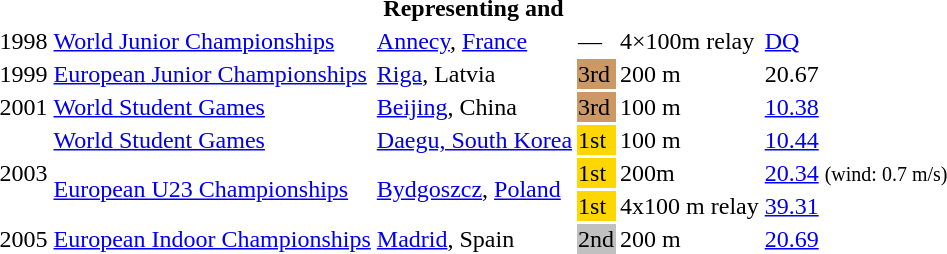<table>
<tr>
<th colspan="6">Representing  and </th>
</tr>
<tr>
<td>1998</td>
<td><a href='#'>World Junior Championships</a></td>
<td><a href='#'>Annecy</a>, <a href='#'>France</a></td>
<td>—</td>
<td>4×100m relay</td>
<td><a href='#'>DQ</a></td>
</tr>
<tr>
<td>1999</td>
<td><a href='#'>European Junior Championships</a></td>
<td><a href='#'>Riga</a>, Latvia</td>
<td bgcolor="cc9966">3rd</td>
<td>200 m</td>
<td>20.67</td>
</tr>
<tr>
<td>2001</td>
<td><a href='#'>World Student Games</a></td>
<td><a href='#'>Beijing</a>, China</td>
<td bgcolor="cc9966">3rd</td>
<td>100 m</td>
<td><a href='#'>10.38</a></td>
</tr>
<tr>
<td rowspan=3>2003</td>
<td><a href='#'>World Student Games</a></td>
<td><a href='#'>Daegu, South Korea</a></td>
<td bgcolor="gold">1st</td>
<td>100 m</td>
<td><a href='#'>10.44</a></td>
</tr>
<tr>
<td rowspan=2><a href='#'>European U23 Championships</a></td>
<td rowspan=2><a href='#'>Bydgoszcz</a>, <a href='#'>Poland</a></td>
<td bgcolor=gold>1st</td>
<td>200m</td>
<td><a href='#'>20.34</a> <small>(wind: 0.7 m/s)</small></td>
</tr>
<tr>
<td bgcolor=gold>1st</td>
<td>4x100 m relay</td>
<td><a href='#'>39.31</a></td>
</tr>
<tr>
<td>2005</td>
<td><a href='#'>European Indoor Championships</a></td>
<td><a href='#'>Madrid</a>, Spain</td>
<td bgcolor="silver">2nd</td>
<td>200 m</td>
<td><a href='#'>20.69</a></td>
</tr>
</table>
